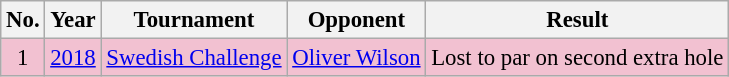<table class="wikitable" style="font-size:95%;">
<tr>
<th>No.</th>
<th>Year</th>
<th>Tournament</th>
<th>Opponent</th>
<th>Result</th>
</tr>
<tr style="background:#F2C1D1;">
<td align=center>1</td>
<td><a href='#'>2018</a></td>
<td><a href='#'>Swedish Challenge</a></td>
<td> <a href='#'>Oliver Wilson</a></td>
<td>Lost to par on second extra hole</td>
</tr>
</table>
